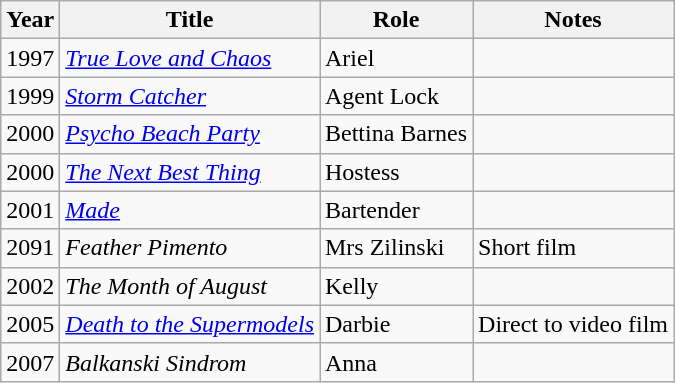<table class=wikitable>
<tr>
<th>Year</th>
<th>Title</th>
<th>Role</th>
<th>Notes</th>
</tr>
<tr>
<td>1997</td>
<td><em><a href='#'>True Love and Chaos</a></em></td>
<td>Ariel</td>
<td></td>
</tr>
<tr>
<td>1999</td>
<td><em><a href='#'>Storm Catcher</a></em></td>
<td>Agent Lock</td>
<td></td>
</tr>
<tr>
<td>2000</td>
<td><em><a href='#'>Psycho Beach Party</a></em></td>
<td>Bettina Barnes</td>
<td></td>
</tr>
<tr>
<td>2000</td>
<td><em><a href='#'>The Next Best Thing</a></em></td>
<td>Hostess</td>
<td></td>
</tr>
<tr>
<td>2001</td>
<td><em><a href='#'>Made</a></em></td>
<td>Bartender</td>
<td></td>
</tr>
<tr>
<td>2091</td>
<td><em>Feather Pimento</em></td>
<td>Mrs Zilinski</td>
<td>Short film</td>
</tr>
<tr>
<td>2002</td>
<td><em>The Month of August</em></td>
<td>Kelly</td>
<td></td>
</tr>
<tr>
<td>2005</td>
<td><em><a href='#'>Death to the Supermodels</a></em></td>
<td>Darbie</td>
<td>Direct to video film</td>
</tr>
<tr>
<td>2007</td>
<td><em>Balkanski Sindrom</em></td>
<td>Anna</td>
<td></td>
</tr>
</table>
